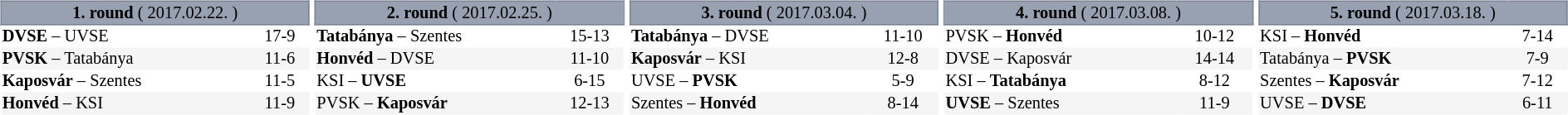<table table width=100%>
<tr>
<td width=20% valign="top"><br><table border=0 cellspacing=0 cellpadding=1em style="font-size: 85%; border-collapse: collapse;" width=100%>
<tr>
<td colspan=5 bgcolor=#98A1B2 style="border:1px solid #7A8392; text-align: center;"><span><strong>1. round</strong> ( 2017.02.22. )</span></td>
</tr>
<tr align=left bgcolor=#FFFFFF>
<td><strong>DVSE</strong> – UVSE</td>
<td align=center>17-9</td>
</tr>
<tr align=left bgcolor=#f5f5f5>
<td><strong>PVSK</strong> – Tatabánya</td>
<td align=center>11-6</td>
</tr>
<tr align=left bgcolor=#FFFFFF>
<td><strong>Kaposvár</strong> – Szentes</td>
<td align=center>11-5</td>
</tr>
<tr align=left bgcolor=#f5f5f5>
<td><strong>Honvéd</strong> – KSI</td>
<td align=center>11-9</td>
</tr>
</table>
</td>
<td width=20% valign="top"><br><table border=0 cellspacing=0 cellpadding=1em style="font-size: 85%; border-collapse: collapse;" width=100%>
<tr>
<td colspan=5 bgcolor=#98A1B2 style="border:1px solid #7A8392; text-align: center;"><span><strong>2. round</strong> ( 2017.02.25. )</span></td>
</tr>
<tr align=left bgcolor=#FFFFFF>
<td><strong>Tatabánya</strong> – Szentes</td>
<td align=center>15-13</td>
</tr>
<tr align=left bgcolor=#f5f5f5>
<td><strong>Honvéd</strong> – DVSE</td>
<td align=center>11-10</td>
</tr>
<tr align=left bgcolor=#FFFFFF>
<td>KSI – <strong>UVSE</strong></td>
<td align=center>6-15</td>
</tr>
<tr align=left bgcolor=#f5f5f5>
<td>PVSK – <strong>Kaposvár</strong></td>
<td align=center>12-13</td>
</tr>
</table>
</td>
<td width=20% valign="top"><br><table border=0 cellspacing=0 cellpadding=1em style="font-size: 85%; border-collapse: collapse;" width=100%>
<tr>
<td colspan=5 bgcolor=#98A1B2 style="border:1px solid #7A8392; text-align: center;"><span><strong>3. round</strong> ( 2017.03.04. )</span></td>
</tr>
<tr align=left bgcolor=#FFFFFF>
<td><strong>Tatabánya</strong> – DVSE</td>
<td align=center>11-10</td>
</tr>
<tr align=left bgcolor=#f5f5f5>
<td><strong>Kaposvár</strong> – KSI</td>
<td align=center>12-8</td>
</tr>
<tr align=left bgcolor=#FFFFFF>
<td>UVSE – <strong>PVSK</strong></td>
<td align=center>5-9</td>
</tr>
<tr align=left bgcolor=#f5f5f5>
<td>Szentes – <strong>Honvéd</strong></td>
<td align=center>8-14</td>
</tr>
</table>
</td>
<td width=20% valign="top"><br><table border=0 cellspacing=0 cellpadding=1em style="font-size: 85%; border-collapse: collapse;" width=100%>
<tr>
<td colspan=5 bgcolor=#98A1B2 style="border:1px solid #7A8392; text-align: center;"><span><strong>4. round</strong> ( 2017.03.08. )</span></td>
</tr>
<tr align=left bgcolor=#FFFFFF>
<td>PVSK – <strong>Honvéd</strong></td>
<td align=center>10-12</td>
</tr>
<tr align=left bgcolor=#f5f5f5>
<td>DVSE – Kaposvár</td>
<td align=center>14-14</td>
</tr>
<tr align=left bgcolor=#FFFFFF>
<td>KSI – <strong>Tatabánya</strong></td>
<td align=center>8-12</td>
</tr>
<tr align=left bgcolor=#f5f5f5>
<td><strong>UVSE</strong> – Szentes</td>
<td align=center>11-9</td>
</tr>
</table>
</td>
<td width=20% valign="top"><br><table border=0 cellspacing=0 cellpadding=1em style="font-size: 85%; border-collapse: collapse;" width=100%>
<tr>
<td colspan=5 bgcolor=#98A1B2 style="border:1px solid #7A8392; text-align: center;"><span><strong>5. round</strong> ( 2017.03.18. )</span></td>
</tr>
<tr align=left bgcolor=#FFFFFF>
<td>KSI – <strong>Honvéd</strong></td>
<td align=center>7-14</td>
</tr>
<tr align=left bgcolor=#f5f5f5>
<td>Tatabánya – <strong>PVSK</strong></td>
<td align=center>7-9</td>
</tr>
<tr align=left bgcolor=#FFFFFF>
<td>Szentes – <strong>Kaposvár</strong></td>
<td align=center>7-12</td>
</tr>
<tr align=left bgcolor=#f5f5f5>
<td>UVSE – <strong>DVSE</strong></td>
<td align=center>6-11</td>
</tr>
</table>
</td>
</tr>
</table>
